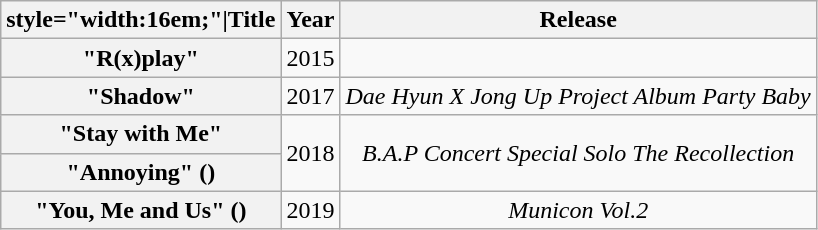<table class="wikitable plainrowheaders" style="text-align:center;" border="1">
<tr>
<th scope="col">style="width:16em;"|Title</th>
<th scope="col">Year</th>
<th scope="col">Release</th>
</tr>
<tr>
<th scope="row">"R(x)play"<br></th>
<td>2015</td>
<td></td>
</tr>
<tr>
<th scope="row">"Shadow"<br></th>
<td>2017</td>
<td><em>Dae Hyun X Jong Up Project Album Party Baby</em></td>
</tr>
<tr>
<th scope="row">"Stay with Me"<br></th>
<td rowspan="2">2018</td>
<td rowspan="2"><em>B.A.P Concert Special Solo The Recollection</em></td>
</tr>
<tr>
<th scope="row">"Annoying" ()<br></th>
</tr>
<tr>
<th scope="row">"You, Me and Us" ()<br></th>
<td>2019</td>
<td><em>Municon Vol.2</em></td>
</tr>
</table>
